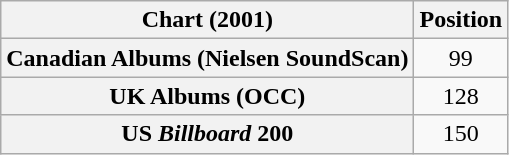<table class="wikitable sortable plainrowheaders" style="text-align:center">
<tr>
<th>Chart (2001)</th>
<th>Position</th>
</tr>
<tr>
<th scope="row">Canadian Albums (Nielsen SoundScan)</th>
<td>99</td>
</tr>
<tr>
<th scope="row">UK Albums (OCC)</th>
<td>128</td>
</tr>
<tr>
<th scope="row">US <em>Billboard</em> 200</th>
<td>150</td>
</tr>
</table>
